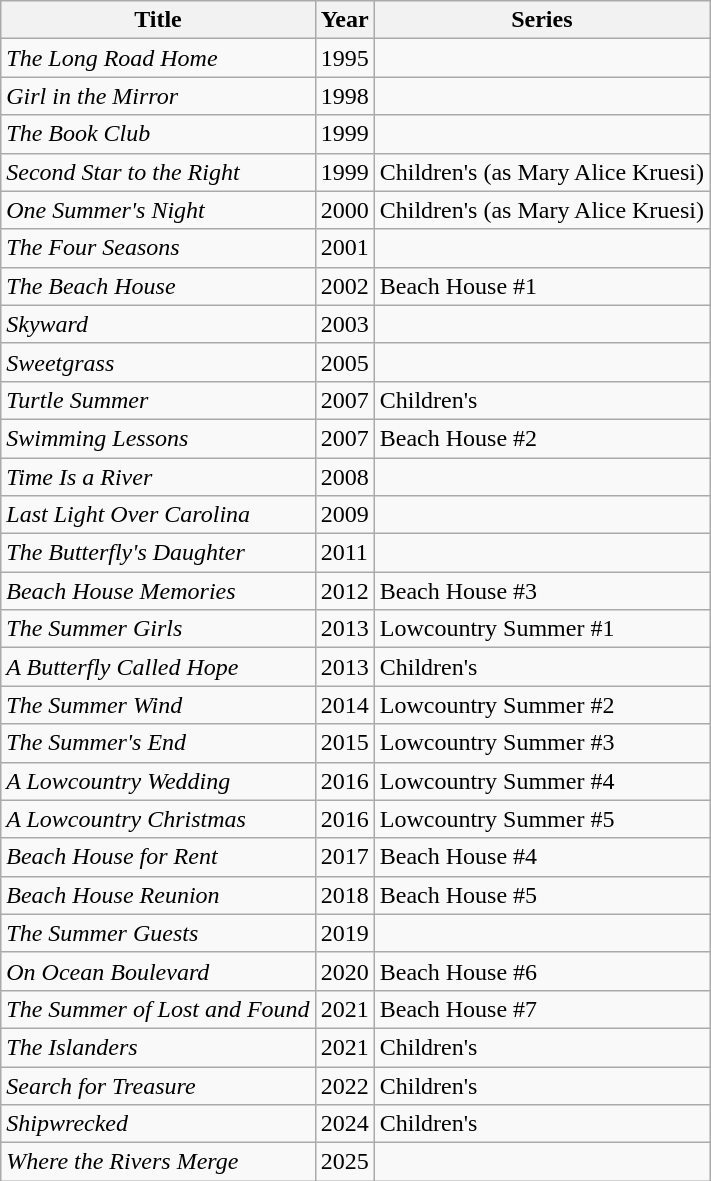<table class="wikitable sortable">
<tr>
<th>Title</th>
<th>Year</th>
<th>Series</th>
</tr>
<tr>
<td><em>The Long Road Home</em></td>
<td>1995</td>
<td></td>
</tr>
<tr>
<td><em>Girl in the Mirror</em></td>
<td>1998</td>
<td></td>
</tr>
<tr>
<td><em>The Book Club</em></td>
<td>1999</td>
<td></td>
</tr>
<tr>
<td><em>Second Star to the Right</em></td>
<td>1999</td>
<td>Children's (as Mary Alice Kruesi)</td>
</tr>
<tr>
<td><em>One Summer's Night</em></td>
<td>2000</td>
<td>Children's (as Mary Alice Kruesi)</td>
</tr>
<tr>
<td><em>The Four Seasons</em></td>
<td>2001</td>
<td></td>
</tr>
<tr>
<td><em>The Beach House</em></td>
<td>2002</td>
<td>Beach House #1</td>
</tr>
<tr>
<td><em>Skyward</em></td>
<td>2003</td>
<td></td>
</tr>
<tr>
<td><em>Sweetgrass</em></td>
<td>2005</td>
<td></td>
</tr>
<tr>
<td><em>Turtle Summer</em></td>
<td>2007</td>
<td>Children's</td>
</tr>
<tr>
<td><em>Swimming Lessons</em></td>
<td>2007</td>
<td>Beach House #2</td>
</tr>
<tr>
<td><em>Time Is a River</em></td>
<td>2008</td>
<td></td>
</tr>
<tr>
<td><em>Last Light Over Carolina</em></td>
<td>2009</td>
<td></td>
</tr>
<tr>
<td><em>The Butterfly's Daughter</em></td>
<td>2011</td>
<td></td>
</tr>
<tr>
<td><em>Beach House Memories</em></td>
<td>2012</td>
<td>Beach House #3</td>
</tr>
<tr>
<td><em>The Summer Girls</em></td>
<td>2013</td>
<td>Lowcountry Summer #1</td>
</tr>
<tr>
<td><em>A Butterfly Called Hope</em></td>
<td>2013</td>
<td>Children's</td>
</tr>
<tr>
<td><em>The Summer Wind</em></td>
<td>2014</td>
<td>Lowcountry Summer #2</td>
</tr>
<tr>
<td><em>The Summer's End</em></td>
<td>2015</td>
<td>Lowcountry Summer #3</td>
</tr>
<tr>
<td><em>A Lowcountry Wedding</em></td>
<td>2016</td>
<td>Lowcountry Summer #4</td>
</tr>
<tr>
<td><em>A Lowcountry Christmas</em></td>
<td>2016</td>
<td>Lowcountry Summer #5</td>
</tr>
<tr>
<td><em>Beach House for Rent</em></td>
<td>2017</td>
<td>Beach House #4</td>
</tr>
<tr>
<td><em>Beach House Reunion</em></td>
<td>2018</td>
<td>Beach House #5</td>
</tr>
<tr>
<td><em>The Summer Guests</em></td>
<td>2019</td>
<td></td>
</tr>
<tr>
<td><em>On Ocean Boulevard</em></td>
<td>2020</td>
<td>Beach House #6</td>
</tr>
<tr>
<td><em>The Summer of Lost and Found</em></td>
<td>2021</td>
<td>Beach House #7</td>
</tr>
<tr>
<td><em>The Islanders</em></td>
<td>2021</td>
<td>Children's</td>
</tr>
<tr>
<td><em>Search for Treasure</em></td>
<td>2022</td>
<td>Children's</td>
</tr>
<tr>
<td><em>Shipwrecked</em></td>
<td>2024</td>
<td>Children's</td>
</tr>
<tr>
<td><em>Where the Rivers Merge</em></td>
<td>2025</td>
<td></td>
</tr>
</table>
